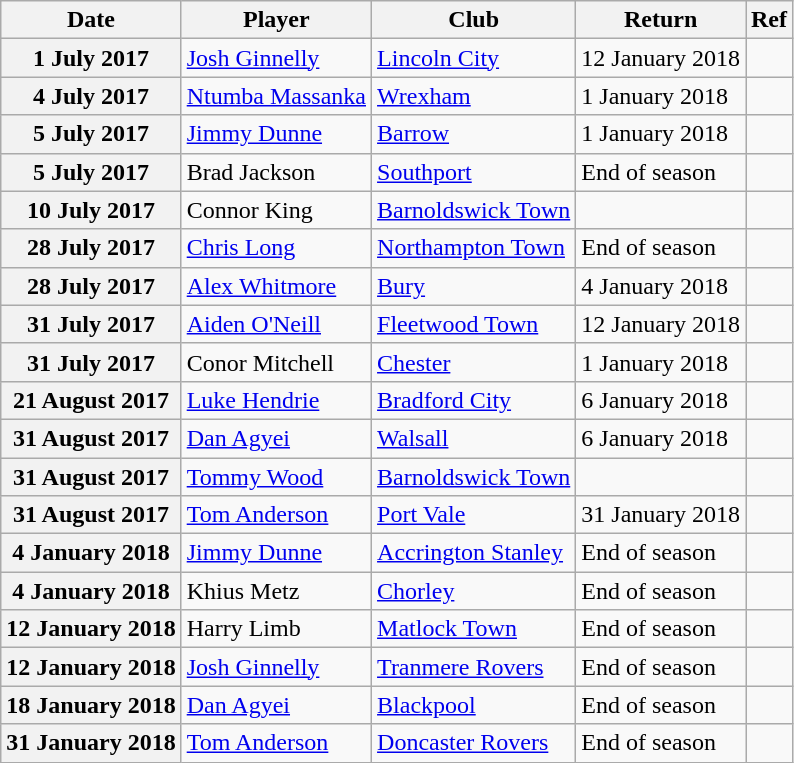<table class="wikitable plainrowheaders">
<tr>
<th scope=col>Date</th>
<th scope=col>Player</th>
<th scope=col>Club</th>
<th scope=col>Return</th>
<th scope=col class=unsortable>Ref</th>
</tr>
<tr>
<th scope=row>1 July 2017</th>
<td><a href='#'>Josh Ginnelly</a></td>
<td><a href='#'>Lincoln City</a></td>
<td>12 January 2018</td>
<td style="text-align:center;"></td>
</tr>
<tr>
<th scope=row>4 July 2017</th>
<td><a href='#'>Ntumba Massanka</a></td>
<td><a href='#'>Wrexham</a></td>
<td>1 January 2018</td>
<td style="text-align:center;"></td>
</tr>
<tr>
<th scope=row>5 July 2017</th>
<td><a href='#'>Jimmy Dunne</a></td>
<td><a href='#'>Barrow</a></td>
<td>1 January 2018</td>
<td style="text-align:center;"></td>
</tr>
<tr>
<th scope=row>5 July 2017</th>
<td>Brad Jackson</td>
<td><a href='#'>Southport</a></td>
<td>End of season</td>
<td style="text-align:center;"></td>
</tr>
<tr>
<th scope=row>10 July 2017</th>
<td>Connor King</td>
<td><a href='#'>Barnoldswick Town</a></td>
<td></td>
<td style="text-align:center;"></td>
</tr>
<tr>
<th scope=row>28 July 2017</th>
<td><a href='#'>Chris Long</a></td>
<td><a href='#'>Northampton Town</a></td>
<td>End of season</td>
<td style="text-align:center;"></td>
</tr>
<tr>
<th scope=row>28 July 2017</th>
<td><a href='#'>Alex Whitmore</a></td>
<td><a href='#'>Bury</a></td>
<td>4 January 2018</td>
<td style="text-align:center;"></td>
</tr>
<tr>
<th scope=row>31 July 2017</th>
<td><a href='#'>Aiden O'Neill</a></td>
<td><a href='#'>Fleetwood Town</a></td>
<td>12 January 2018</td>
<td style="text-align:center;"></td>
</tr>
<tr>
<th scope=row>31 July 2017</th>
<td>Conor Mitchell</td>
<td><a href='#'>Chester</a></td>
<td>1 January 2018</td>
<td style="text-align:center;"></td>
</tr>
<tr>
<th scope=row>21 August 2017</th>
<td><a href='#'>Luke Hendrie</a></td>
<td><a href='#'>Bradford City</a></td>
<td>6 January 2018</td>
<td style="text-align:center;"></td>
</tr>
<tr>
<th scope=row>31 August 2017</th>
<td><a href='#'>Dan Agyei</a></td>
<td><a href='#'>Walsall</a></td>
<td>6 January 2018</td>
<td style="text-align:center;"></td>
</tr>
<tr>
<th scope=row>31 August 2017</th>
<td><a href='#'>Tommy Wood</a></td>
<td><a href='#'>Barnoldswick Town</a></td>
<td></td>
<td style="text-align:center;"></td>
</tr>
<tr>
<th scope=row>31 August 2017</th>
<td><a href='#'>Tom Anderson</a></td>
<td><a href='#'>Port Vale</a></td>
<td>31 January 2018</td>
<td style="text-align:center;"></td>
</tr>
<tr>
<th scope=row>4 January 2018</th>
<td><a href='#'>Jimmy Dunne</a></td>
<td><a href='#'>Accrington Stanley</a></td>
<td>End of season</td>
<td style="text-align:center;"></td>
</tr>
<tr>
<th scope=row>4 January 2018</th>
<td>Khius Metz</td>
<td><a href='#'>Chorley</a></td>
<td>End of season</td>
<td style="text-align:center;"></td>
</tr>
<tr>
<th scope=row>12 January 2018</th>
<td>Harry Limb</td>
<td><a href='#'>Matlock Town</a></td>
<td>End of season</td>
<td style="text-align:center;"></td>
</tr>
<tr>
<th scope=row>12 January 2018</th>
<td><a href='#'>Josh Ginnelly</a></td>
<td><a href='#'>Tranmere Rovers</a></td>
<td>End of season</td>
<td style="text-align:center;"></td>
</tr>
<tr>
<th scope=row>18 January 2018</th>
<td><a href='#'>Dan Agyei</a></td>
<td><a href='#'>Blackpool</a></td>
<td>End of season</td>
<td style="text-align:center;"></td>
</tr>
<tr>
<th scope=row>31 January 2018</th>
<td><a href='#'>Tom Anderson</a></td>
<td><a href='#'>Doncaster Rovers</a></td>
<td>End of season</td>
<td style="text-align:center;"></td>
</tr>
</table>
